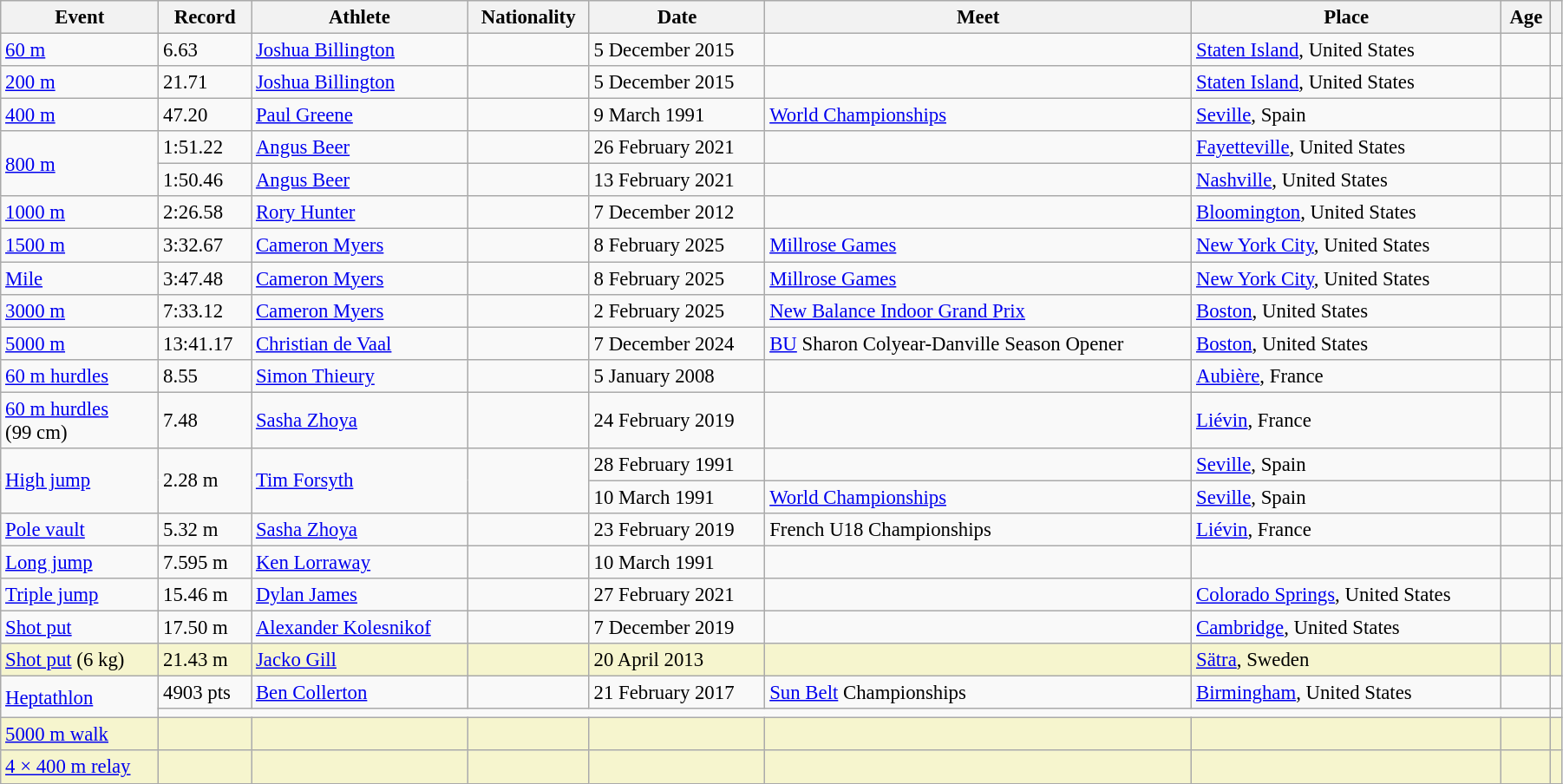<table class=wikitable style="width: 95%; font-size: 95%;">
<tr>
<th>Event</th>
<th>Record</th>
<th>Athlete</th>
<th>Nationality</th>
<th>Date</th>
<th>Meet</th>
<th>Place</th>
<th>Age</th>
<th></th>
</tr>
<tr>
<td><a href='#'>60 m</a></td>
<td>6.63</td>
<td><a href='#'>Joshua Billington</a></td>
<td></td>
<td>5 December 2015</td>
<td></td>
<td><a href='#'>Staten Island</a>, United States</td>
<td></td>
<td></td>
</tr>
<tr>
<td><a href='#'>200 m</a></td>
<td>21.71</td>
<td><a href='#'>Joshua Billington</a></td>
<td></td>
<td>5 December 2015</td>
<td></td>
<td><a href='#'>Staten Island</a>, United States</td>
<td></td>
<td></td>
</tr>
<tr>
<td><a href='#'>400 m</a></td>
<td>47.20</td>
<td><a href='#'>Paul Greene</a></td>
<td></td>
<td>9 March 1991</td>
<td><a href='#'>World Championships</a></td>
<td><a href='#'>Seville</a>, Spain</td>
<td></td>
<td></td>
</tr>
<tr>
<td rowspan=2><a href='#'>800 m</a></td>
<td>1:51.22</td>
<td><a href='#'>Angus Beer</a></td>
<td></td>
<td>26 February 2021</td>
<td></td>
<td><a href='#'>Fayetteville</a>, United States</td>
<td></td>
<td></td>
</tr>
<tr>
<td>1:50.46 </td>
<td><a href='#'>Angus Beer</a></td>
<td></td>
<td>13 February 2021</td>
<td></td>
<td><a href='#'>Nashville</a>, United States</td>
<td></td>
<td></td>
</tr>
<tr>
<td><a href='#'>1000 m</a></td>
<td>2:26.58</td>
<td><a href='#'>Rory Hunter</a></td>
<td></td>
<td>7 December 2012</td>
<td></td>
<td><a href='#'>Bloomington</a>, United States</td>
<td></td>
<td></td>
</tr>
<tr>
<td><a href='#'>1500 m</a></td>
<td>3:32.67</td>
<td><a href='#'>Cameron Myers</a></td>
<td></td>
<td>8 February 2025</td>
<td><a href='#'>Millrose Games</a></td>
<td><a href='#'>New York City</a>, United States</td>
<td></td>
<td></td>
</tr>
<tr>
<td><a href='#'>Mile</a></td>
<td>3:47.48</td>
<td><a href='#'>Cameron Myers</a></td>
<td></td>
<td>8 February 2025</td>
<td><a href='#'>Millrose Games</a></td>
<td><a href='#'>New York City</a>, United States</td>
<td></td>
<td></td>
</tr>
<tr>
<td><a href='#'>3000 m</a></td>
<td>7:33.12</td>
<td><a href='#'>Cameron Myers</a></td>
<td></td>
<td>2 February 2025</td>
<td><a href='#'>New Balance Indoor Grand Prix</a></td>
<td><a href='#'>Boston</a>, United States</td>
<td></td>
<td></td>
</tr>
<tr>
<td><a href='#'>5000 m</a></td>
<td>13:41.17</td>
<td><a href='#'>Christian de Vaal</a></td>
<td></td>
<td>7 December 2024</td>
<td><a href='#'>BU</a> Sharon Colyear-Danville Season Opener</td>
<td><a href='#'>Boston</a>, United States</td>
<td></td>
<td></td>
</tr>
<tr>
<td><a href='#'>60 m hurdles</a></td>
<td>8.55</td>
<td><a href='#'>Simon Thieury</a></td>
<td></td>
<td>5 January 2008</td>
<td></td>
<td><a href='#'>Aubière</a>, France</td>
<td></td>
<td></td>
</tr>
<tr>
<td><a href='#'>60 m hurdles</a><br>(99 cm)</td>
<td>7.48</td>
<td><a href='#'>Sasha Zhoya</a></td>
<td></td>
<td>24 February 2019</td>
<td></td>
<td><a href='#'>Liévin</a>, France</td>
<td></td>
<td></td>
</tr>
<tr>
<td rowspan=2><a href='#'>High jump</a></td>
<td rowspan=2>2.28 m</td>
<td rowspan=2><a href='#'>Tim Forsyth</a></td>
<td rowspan=2></td>
<td>28 February 1991</td>
<td></td>
<td><a href='#'>Seville</a>, Spain</td>
<td></td>
<td></td>
</tr>
<tr>
<td>10 March 1991</td>
<td><a href='#'>World Championships</a></td>
<td><a href='#'>Seville</a>, Spain</td>
<td></td>
<td></td>
</tr>
<tr>
<td><a href='#'>Pole vault</a></td>
<td>5.32 m</td>
<td><a href='#'>Sasha Zhoya</a></td>
<td></td>
<td>23 February 2019</td>
<td>French U18 Championships</td>
<td><a href='#'>Liévin</a>, France</td>
<td></td>
<td></td>
</tr>
<tr>
<td><a href='#'>Long jump</a></td>
<td>7.595 m</td>
<td><a href='#'>Ken Lorraway</a></td>
<td></td>
<td>10 March 1991</td>
<td></td>
<td></td>
<td></td>
<td></td>
</tr>
<tr>
<td><a href='#'>Triple jump</a></td>
<td>15.46 m</td>
<td><a href='#'>Dylan James</a></td>
<td></td>
<td>27 February 2021</td>
<td></td>
<td><a href='#'>Colorado Springs</a>, United States</td>
<td></td>
<td></td>
</tr>
<tr>
<td><a href='#'>Shot put</a></td>
<td>17.50 m</td>
<td><a href='#'>Alexander Kolesnikof</a></td>
<td></td>
<td>7 December 2019</td>
<td></td>
<td><a href='#'>Cambridge</a>, United States</td>
<td></td>
<td></td>
</tr>
<tr style="background:#f6F5CE;">
<td><a href='#'>Shot put</a> (6 kg)</td>
<td>21.43 m</td>
<td><a href='#'>Jacko Gill</a></td>
<td></td>
<td>20 April 2013</td>
<td></td>
<td><a href='#'>Sätra</a>, Sweden</td>
<td></td>
<td></td>
</tr>
<tr>
<td rowspan=2><a href='#'>Heptathlon</a></td>
<td>4903 pts</td>
<td><a href='#'>Ben Collerton</a></td>
<td></td>
<td>21 February 2017</td>
<td><a href='#'>Sun Belt</a> Championships</td>
<td><a href='#'>Birmingham</a>, United States</td>
<td></td>
<td></td>
</tr>
<tr>
<td colspan=7></td>
<td></td>
</tr>
<tr style="background:#f6F5CE;">
<td><a href='#'>5000 m walk</a></td>
<td></td>
<td></td>
<td></td>
<td></td>
<td></td>
<td></td>
<td></td>
<td></td>
</tr>
<tr style="background:#f6F5CE;">
<td><a href='#'>4 × 400 m relay</a></td>
<td></td>
<td></td>
<td></td>
<td></td>
<td></td>
<td></td>
<td></td>
<td></td>
</tr>
</table>
